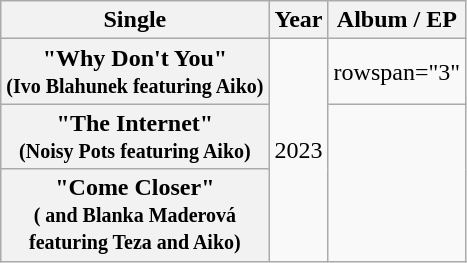<table class="wikitable plainrowheaders" style="text-align:center;">
<tr>
<th scope="col">Single</th>
<th scope="col">Year</th>
<th scope="col">Album / EP</th>
</tr>
<tr>
<th scope="row">"Why Don't You"<br><small>(Ivo Blahunek featuring Aiko)</small></th>
<td rowspan="3">2023</td>
<td>rowspan="3" </td>
</tr>
<tr>
<th scope="row">"The Internet"<br><small>(Noisy Pots featuring Aiko)</small></th>
</tr>
<tr>
<th scope="row">"Come Closer"<br><small>( and Blanka Maderová<br>featuring Teza and Aiko)</small></th>
</tr>
</table>
